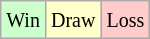<table class="wikitable">
<tr>
<td style="background-color: #ccffcc;"><small>Win</small></td>
<td style="background-color: #ffffcc;"><small>Draw</small></td>
<td style="background-color: #ffcccc;"><small>Loss</small></td>
</tr>
</table>
